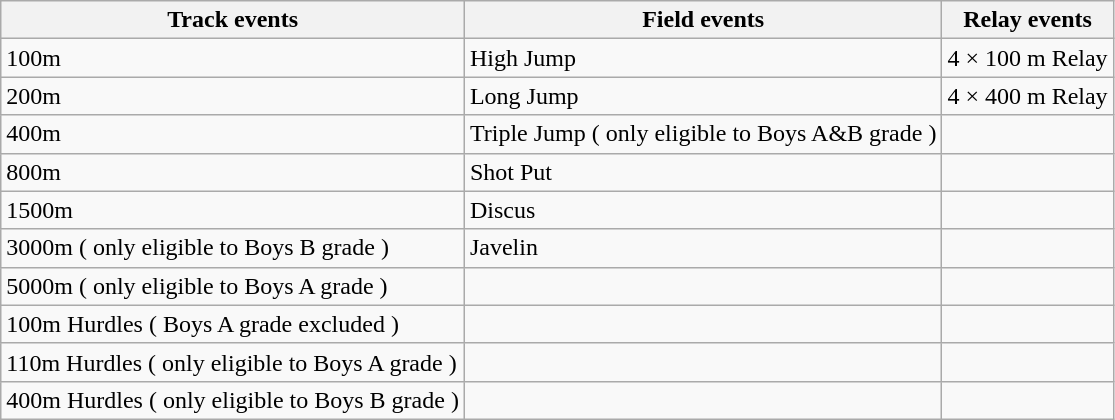<table class="wikitable">
<tr>
<th>Track events</th>
<th>Field events</th>
<th>Relay events</th>
</tr>
<tr>
<td>100m</td>
<td>High Jump</td>
<td>4 × 100 m Relay</td>
</tr>
<tr>
<td>200m</td>
<td>Long Jump</td>
<td>4 × 400 m Relay</td>
</tr>
<tr>
<td>400m</td>
<td>Triple Jump ( only eligible to Boys A&B grade )</td>
<td></td>
</tr>
<tr>
<td>800m</td>
<td>Shot Put</td>
<td></td>
</tr>
<tr>
<td>1500m</td>
<td>Discus</td>
<td></td>
</tr>
<tr>
<td>3000m ( only eligible to Boys B grade )</td>
<td>Javelin</td>
<td></td>
</tr>
<tr>
<td>5000m ( only eligible to Boys A grade )</td>
<td></td>
<td></td>
</tr>
<tr>
<td>100m Hurdles ( Boys A grade excluded )</td>
<td></td>
<td></td>
</tr>
<tr>
<td>110m Hurdles ( only eligible to Boys A grade )</td>
<td></td>
<td></td>
</tr>
<tr>
<td>400m Hurdles ( only eligible to Boys B grade )</td>
<td></td>
<td></td>
</tr>
</table>
